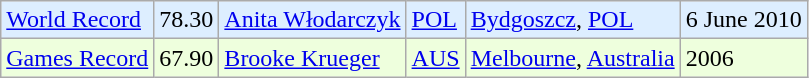<table class="wikitable">
<tr bgcolor = "ddeeff">
<td><a href='#'>World Record</a></td>
<td>78.30</td>
<td><a href='#'>Anita Włodarczyk</a></td>
<td><a href='#'>POL</a></td>
<td><a href='#'>Bydgoszcz</a>, <a href='#'>POL</a></td>
<td>6 June 2010</td>
</tr>
<tr bgcolor = "eeffdd">
<td><a href='#'>Games Record</a></td>
<td>67.90</td>
<td><a href='#'>Brooke Krueger</a></td>
<td><a href='#'>AUS</a></td>
<td><a href='#'>Melbourne</a>, <a href='#'>Australia</a></td>
<td>2006</td>
</tr>
</table>
